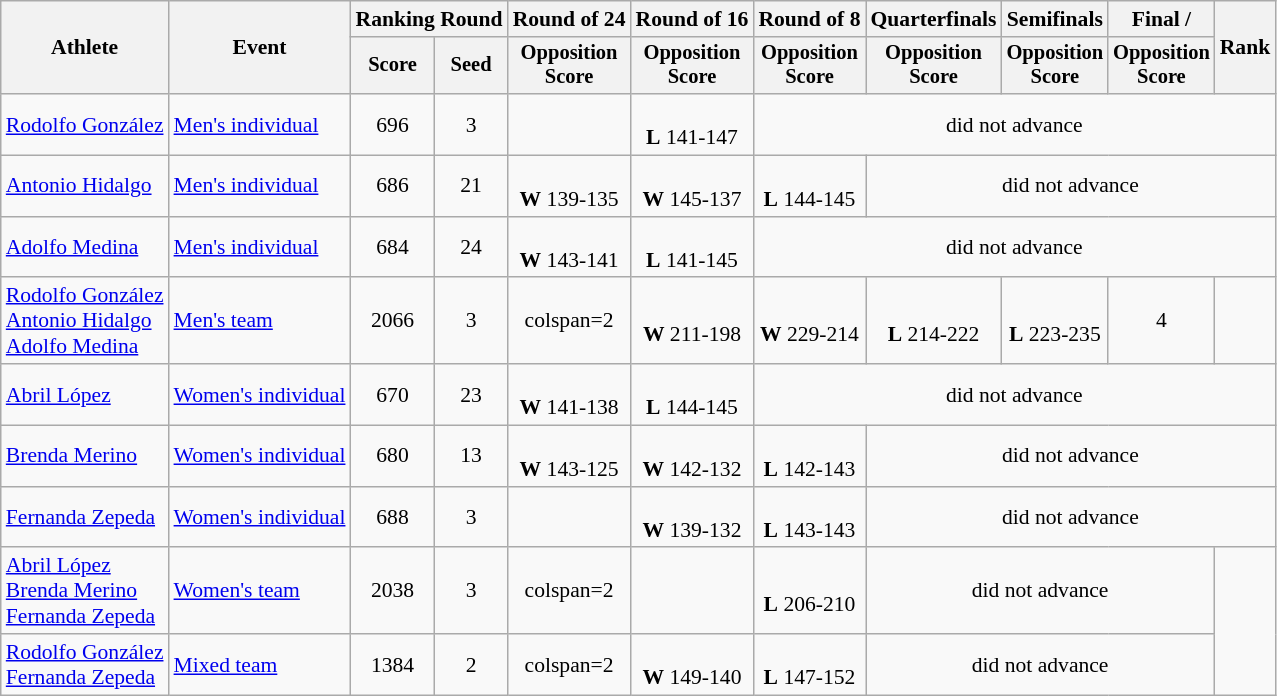<table class="wikitable" style="font-size:90%">
<tr>
<th rowspan="2">Athlete</th>
<th rowspan="2">Event</th>
<th colspan="2">Ranking Round</th>
<th>Round of 24</th>
<th>Round of 16</th>
<th>Round of 8</th>
<th>Quarterfinals</th>
<th>Semifinals</th>
<th>Final / </th>
<th rowspan="2">Rank</th>
</tr>
<tr style="font-size:95%">
<th>Score</th>
<th>Seed</th>
<th>Opposition<br>Score</th>
<th>Opposition<br>Score</th>
<th>Opposition<br>Score</th>
<th>Opposition<br>Score</th>
<th>Opposition<br>Score</th>
<th>Opposition<br>Score</th>
</tr>
<tr align=center>
<td align=left><a href='#'>Rodolfo González</a></td>
<td align=left><a href='#'>Men's individual</a></td>
<td>696</td>
<td>3</td>
<td></td>
<td><br><strong>L</strong> 141-147</td>
<td colspan=5>did not advance</td>
</tr>
<tr align=center>
<td align=left><a href='#'>Antonio Hidalgo</a></td>
<td align=left><a href='#'>Men's individual</a></td>
<td>686</td>
<td>21</td>
<td><br><strong>W</strong> 139-135</td>
<td><br><strong>W</strong> 145-137</td>
<td><br><strong>L</strong> 144-145</td>
<td colspan=4>did not advance</td>
</tr>
<tr align=center>
<td align=left><a href='#'>Adolfo Medina</a></td>
<td align=left><a href='#'>Men's individual</a></td>
<td>684</td>
<td>24</td>
<td><br><strong>W</strong> 143-141</td>
<td><br><strong>L</strong> 141-145</td>
<td colspan=5>did not advance</td>
</tr>
<tr align=center>
<td align=left><a href='#'>Rodolfo González</a><br><a href='#'>Antonio Hidalgo</a><br><a href='#'>Adolfo Medina</a></td>
<td align=left><a href='#'>Men's team</a></td>
<td>2066</td>
<td>3</td>
<td>colspan=2 </td>
<td><br><strong>W</strong> 211-198</td>
<td><br><strong>W</strong> 229-214</td>
<td><br><strong>L</strong> 214-222</td>
<td><br><strong>L</strong> 223-235</td>
<td>4</td>
</tr>
<tr align=center>
<td align=left><a href='#'>Abril López</a></td>
<td align=left><a href='#'>Women's individual</a></td>
<td>670</td>
<td>23</td>
<td><br><strong>W</strong> 141-138</td>
<td><br><strong>L</strong> 144-145</td>
<td colspan=5>did not advance</td>
</tr>
<tr align=center>
<td align=left><a href='#'>Brenda Merino</a></td>
<td align=left><a href='#'>Women's individual</a></td>
<td>680</td>
<td>13</td>
<td><br><strong>W</strong> 143-125</td>
<td><br><strong>W</strong> 142-132</td>
<td><br><strong>L</strong> 142-143</td>
<td colspan=4>did not advance</td>
</tr>
<tr align=center>
<td align=left><a href='#'>Fernanda Zepeda</a></td>
<td align=left><a href='#'>Women's individual</a></td>
<td>688</td>
<td>3</td>
<td></td>
<td><br><strong>W</strong> 139-132</td>
<td><br><strong>L</strong> 143-143</td>
<td colspan=4>did not advance</td>
</tr>
<tr align=center>
<td align=left><a href='#'>Abril López</a><br><a href='#'>Brenda Merino</a><br><a href='#'>Fernanda Zepeda</a></td>
<td align=left><a href='#'>Women's team</a></td>
<td>2038</td>
<td>3</td>
<td>colspan=2 </td>
<td></td>
<td><br><strong>L</strong> 206-210</td>
<td colspan=3>did not advance</td>
</tr>
<tr align=center>
<td align=left><a href='#'>Rodolfo González</a><br><a href='#'>Fernanda Zepeda</a></td>
<td align=left><a href='#'>Mixed team</a></td>
<td>1384</td>
<td>2</td>
<td>colspan=2 </td>
<td><br><strong>W</strong> 149-140</td>
<td><br><strong>L</strong> 147-152</td>
<td colspan=3>did not advance</td>
</tr>
</table>
